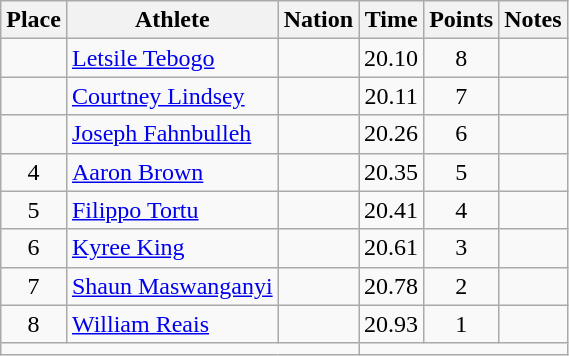<table class="wikitable mw-datatable sortable" style="text-align:center;">
<tr>
<th scope="col">Place</th>
<th scope="col">Athlete</th>
<th scope="col">Nation</th>
<th scope="col">Time</th>
<th scope="col">Points</th>
<th scope="col">Notes</th>
</tr>
<tr>
<td></td>
<td align="left"><a href='#'>Letsile Tebogo</a></td>
<td align="left"></td>
<td>20.10</td>
<td>8</td>
<td></td>
</tr>
<tr>
<td></td>
<td align="left"><a href='#'>Courtney Lindsey</a></td>
<td align="left"></td>
<td>20.11</td>
<td>7</td>
<td></td>
</tr>
<tr>
<td></td>
<td align="left"><a href='#'>Joseph Fahnbulleh</a></td>
<td align="left"></td>
<td>20.26</td>
<td>6</td>
<td></td>
</tr>
<tr>
<td>4</td>
<td align="left"><a href='#'>Aaron Brown</a></td>
<td align="left"></td>
<td>20.35</td>
<td>5</td>
<td></td>
</tr>
<tr>
<td>5</td>
<td align="left"><a href='#'>Filippo Tortu</a></td>
<td align="left"></td>
<td>20.41</td>
<td>4</td>
<td></td>
</tr>
<tr>
<td>6</td>
<td align="left"><a href='#'>Kyree King</a></td>
<td align="left"></td>
<td>20.61</td>
<td>3</td>
<td></td>
</tr>
<tr>
<td>7</td>
<td align="left"><a href='#'>Shaun Maswanganyi</a></td>
<td align="left"></td>
<td>20.78</td>
<td>2</td>
<td></td>
</tr>
<tr>
<td>8</td>
<td align="left"><a href='#'>William Reais</a></td>
<td align="left"></td>
<td>20.93</td>
<td>1</td>
<td></td>
</tr>
<tr class="sortbottom">
<td colspan="3"></td>
<td colspan="3"></td>
</tr>
</table>
